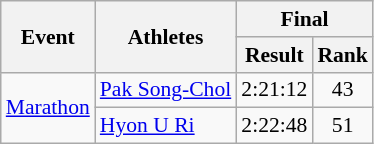<table class="wikitable" border="1" style="font-size:90%">
<tr>
<th rowspan="2">Event</th>
<th rowspan="2">Athletes</th>
<th colspan="2">Final</th>
</tr>
<tr>
<th>Result</th>
<th>Rank</th>
</tr>
<tr>
<td rowspan=2><a href='#'>Marathon</a></td>
<td><a href='#'>Pak Song-Chol</a></td>
<td align=center>2:21:12</td>
<td align=center>43</td>
</tr>
<tr>
<td><a href='#'>Hyon U Ri</a></td>
<td align=center>2:22:48</td>
<td align=center>51</td>
</tr>
</table>
